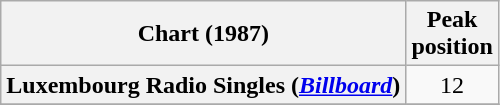<table class="wikitable sortable plainrowheaders" style="text-align:center">
<tr>
<th scope="col">Chart (1987)</th>
<th scope="col">Peak<br>position</th>
</tr>
<tr>
<th scope="row">Luxembourg Radio Singles (<em><a href='#'>Billboard</a></em>)</th>
<td>12</td>
</tr>
<tr>
</tr>
</table>
